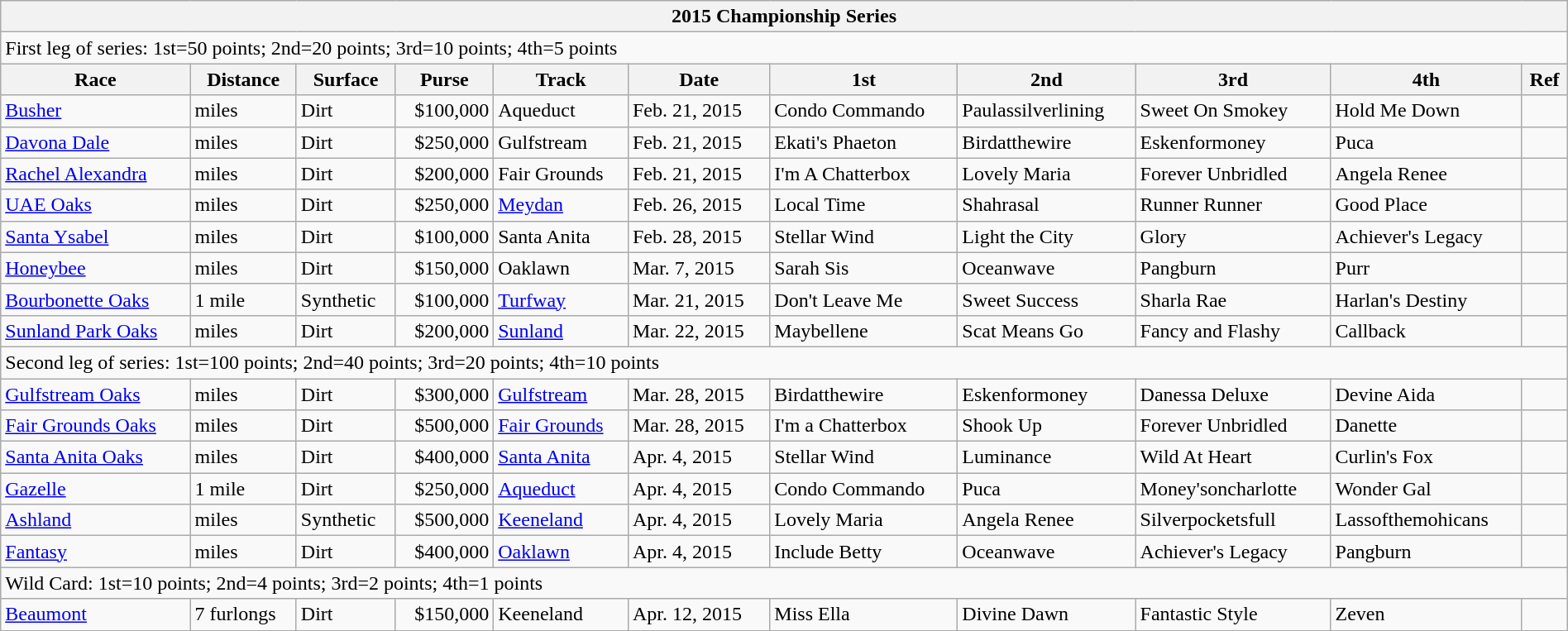<table class="wikitable"  style="width:100%">
<tr>
<th colspan=11>2015 Championship Series</th>
</tr>
<tr>
<td colspan=11>First leg of series: 1st=50 points; 2nd=20 points; 3rd=10 points; 4th=5 points</td>
</tr>
<tr>
<th>Race</th>
<th>Distance</th>
<th>Surface</th>
<th>Purse</th>
<th>Track</th>
<th>Date</th>
<th>1st</th>
<th>2nd</th>
<th>3rd</th>
<th>4th</th>
<th>Ref</th>
</tr>
<tr>
<td><a href='#'>Busher</a></td>
<td> miles</td>
<td>Dirt</td>
<td align=right>$100,000</td>
<td>Aqueduct</td>
<td>Feb. 21, 2015</td>
<td>Condo Commando</td>
<td>Paulassilverlining</td>
<td>Sweet On Smokey</td>
<td>Hold Me Down</td>
<td></td>
</tr>
<tr>
<td><a href='#'>Davona Dale</a></td>
<td> miles</td>
<td>Dirt</td>
<td align=right>$250,000</td>
<td>Gulfstream</td>
<td>Feb. 21, 2015</td>
<td>Ekati's Phaeton</td>
<td>Birdatthewire</td>
<td>Eskenformoney</td>
<td>Puca</td>
<td></td>
</tr>
<tr>
<td><a href='#'>Rachel Alexandra</a></td>
<td> miles</td>
<td>Dirt</td>
<td align=right>$200,000</td>
<td>Fair Grounds</td>
<td>Feb. 21, 2015</td>
<td>I'm A Chatterbox</td>
<td>Lovely Maria</td>
<td>Forever Unbridled</td>
<td>Angela Renee</td>
<td></td>
</tr>
<tr>
<td><a href='#'>UAE Oaks</a></td>
<td> miles</td>
<td>Dirt</td>
<td align=right>$250,000</td>
<td><a href='#'>Meydan</a></td>
<td>Feb. 26, 2015</td>
<td>Local Time</td>
<td>Shahrasal</td>
<td>Runner Runner</td>
<td>Good Place</td>
<td></td>
</tr>
<tr>
<td><a href='#'>Santa Ysabel</a></td>
<td> miles</td>
<td>Dirt</td>
<td align=right>$100,000</td>
<td>Santa Anita</td>
<td>Feb. 28, 2015</td>
<td>Stellar Wind</td>
<td>Light the City</td>
<td>Glory</td>
<td>Achiever's Legacy</td>
<td></td>
</tr>
<tr>
<td><a href='#'>Honeybee</a></td>
<td> miles</td>
<td>Dirt</td>
<td align=right>$150,000</td>
<td>Oaklawn</td>
<td>Mar. 7, 2015</td>
<td>Sarah Sis</td>
<td>Oceanwave</td>
<td>Pangburn</td>
<td>Purr</td>
<td></td>
</tr>
<tr>
<td><a href='#'>Bourbonette Oaks</a></td>
<td>1 mile</td>
<td>Synthetic</td>
<td align=right>$100,000</td>
<td><a href='#'>Turfway</a></td>
<td>Mar. 21, 2015</td>
<td>Don't Leave Me</td>
<td>Sweet Success</td>
<td>Sharla Rae</td>
<td>Harlan's Destiny</td>
<td></td>
</tr>
<tr>
<td><a href='#'>Sunland Park Oaks</a></td>
<td> miles</td>
<td>Dirt</td>
<td align=right>$200,000</td>
<td><a href='#'>Sunland</a></td>
<td>Mar. 22, 2015</td>
<td>Maybellene</td>
<td>Scat Means Go</td>
<td>Fancy and Flashy</td>
<td>Callback</td>
<td></td>
</tr>
<tr>
<td colspan=11>Second leg of series: 1st=100 points; 2nd=40 points; 3rd=20 points; 4th=10 points</td>
</tr>
<tr>
<td><a href='#'>Gulfstream Oaks</a></td>
<td> miles</td>
<td>Dirt</td>
<td align=right>$300,000</td>
<td><a href='#'>Gulfstream</a></td>
<td>Mar. 28, 2015</td>
<td>Birdatthewire</td>
<td>Eskenformoney</td>
<td>Danessa Deluxe</td>
<td>Devine Aida</td>
<td></td>
</tr>
<tr>
<td><a href='#'>Fair Grounds Oaks</a></td>
<td> miles</td>
<td>Dirt</td>
<td align=right>$500,000</td>
<td><a href='#'>Fair Grounds</a></td>
<td>Mar. 28, 2015</td>
<td>I'm a Chatterbox</td>
<td>Shook Up</td>
<td>Forever Unbridled</td>
<td>Danette</td>
<td></td>
</tr>
<tr>
<td><a href='#'>Santa Anita Oaks</a></td>
<td> miles</td>
<td>Dirt</td>
<td align=right>$400,000</td>
<td><a href='#'>Santa Anita</a></td>
<td>Apr. 4, 2015</td>
<td>Stellar Wind</td>
<td>Luminance</td>
<td>Wild At Heart</td>
<td>Curlin's Fox</td>
<td></td>
</tr>
<tr>
<td><a href='#'>Gazelle</a></td>
<td>1 mile</td>
<td>Dirt</td>
<td align=right>$250,000</td>
<td><a href='#'>Aqueduct</a></td>
<td>Apr. 4, 2015</td>
<td>Condo Commando</td>
<td>Puca</td>
<td>Money'soncharlotte</td>
<td>Wonder Gal</td>
<td></td>
</tr>
<tr>
<td><a href='#'>Ashland</a></td>
<td> miles</td>
<td>Synthetic</td>
<td align=right>$500,000</td>
<td><a href='#'>Keeneland</a></td>
<td>Apr. 4, 2015</td>
<td>Lovely Maria</td>
<td>Angela Renee</td>
<td>Silverpocketsfull</td>
<td>Lassofthemohicans</td>
<td></td>
</tr>
<tr>
<td><a href='#'>Fantasy</a></td>
<td> miles</td>
<td>Dirt</td>
<td align=right>$400,000</td>
<td><a href='#'>Oaklawn</a></td>
<td>Apr. 4, 2015</td>
<td>Include Betty</td>
<td>Oceanwave</td>
<td>Achiever's Legacy</td>
<td>Pangburn</td>
<td></td>
</tr>
<tr>
<td colspan=11>Wild Card: 1st=10 points; 2nd=4 points; 3rd=2 points; 4th=1 points</td>
</tr>
<tr>
<td><a href='#'>Beaumont</a></td>
<td>7 furlongs</td>
<td>Dirt</td>
<td align=right>$150,000</td>
<td>Keeneland</td>
<td>Apr. 12, 2015</td>
<td>Miss Ella</td>
<td>Divine Dawn</td>
<td>Fantastic Style</td>
<td>Zeven</td>
<td></td>
</tr>
</table>
